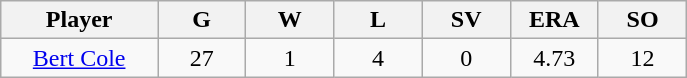<table class="wikitable sortable">
<tr>
<th bgcolor="#DDDDFF" width="16%">Player</th>
<th bgcolor="#DDDDFF" width="9%">G</th>
<th bgcolor="#DDDDFF" width="9%">W</th>
<th bgcolor="#DDDDFF" width="9%">L</th>
<th bgcolor="#DDDDFF" width="9%">SV</th>
<th bgcolor="#DDDDFF" width="9%">ERA</th>
<th bgcolor="#DDDDFF" width="9%">SO</th>
</tr>
<tr align="center">
<td><a href='#'>Bert Cole</a></td>
<td>27</td>
<td>1</td>
<td>4</td>
<td>0</td>
<td>4.73</td>
<td>12</td>
</tr>
</table>
